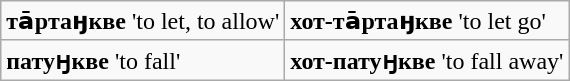<table class="wikitable">
<tr>
<td><strong>та̄ртаӈкве</strong> 'to let, to allow'</td>
<td><strong>хот-та̄ртаӈкве</strong> 'to let go'</td>
</tr>
<tr>
<td><strong>патуӈкве</strong> 'to fall'</td>
<td><strong>хот-патуӈкве</strong> 'to fall away'</td>
</tr>
</table>
